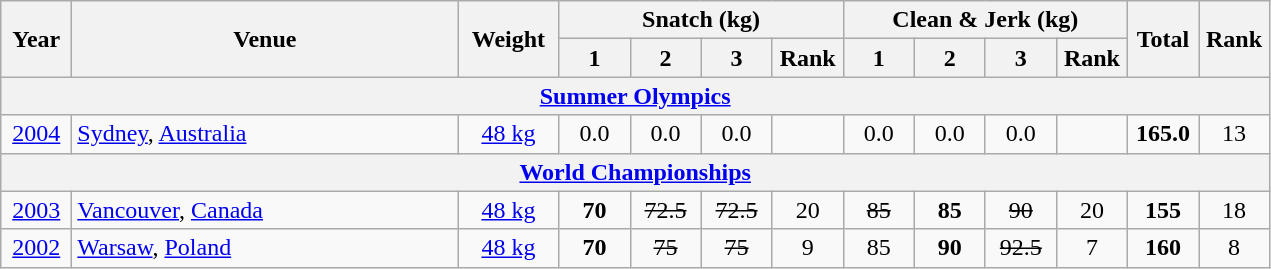<table class = "wikitable" style="text-align:center;">
<tr>
<th rowspan="2" style="width:40px;">Year</th>
<th rowspan="2" style="width:250px;">Venue</th>
<th rowspan="2" style="width:60px;">Weight</th>
<th colspan=4>Snatch (kg)</th>
<th colspan=4>Clean & Jerk (kg)</th>
<th rowspan="2" style="width:40px;">Total</th>
<th rowspan="2" style="width:40px;">Rank</th>
</tr>
<tr>
<th width=40>1</th>
<th width=40>2</th>
<th width=40>3</th>
<th width=40>Rank</th>
<th width=40>1</th>
<th width=40>2</th>
<th width=40>3</th>
<th width=40>Rank</th>
</tr>
<tr>
<th colspan=13><a href='#'>Summer Olympics</a></th>
</tr>
<tr>
<td><a href='#'>2004</a></td>
<td align=left> <a href='#'>Sydney</a>, <a href='#'>Australia</a></td>
<td><a href='#'>48 kg</a></td>
<td>0.0</td>
<td>0.0</td>
<td>0.0</td>
<td></td>
<td>0.0</td>
<td>0.0</td>
<td>0.0</td>
<td></td>
<td><strong>165.0</strong></td>
<td>13</td>
</tr>
<tr>
<th colspan=13><a href='#'>World Championships</a></th>
</tr>
<tr>
<td><a href='#'>2003</a></td>
<td align=left> <a href='#'>Vancouver</a>, <a href='#'>Canada</a></td>
<td><a href='#'>48 kg</a></td>
<td><strong>70</strong></td>
<td><s>72.5</s></td>
<td><s>72.5</s></td>
<td>20</td>
<td><s>85</s></td>
<td><strong>85</strong></td>
<td><s>90</s></td>
<td>20</td>
<td><strong>155</strong></td>
<td>18</td>
</tr>
<tr>
<td><a href='#'>2002</a></td>
<td align=left> <a href='#'>Warsaw</a>, <a href='#'>Poland</a></td>
<td><a href='#'>48 kg</a></td>
<td><strong>70</strong></td>
<td><s>75</s></td>
<td><s>75</s></td>
<td>9</td>
<td>85</td>
<td><strong>90</strong></td>
<td><s>92.5</s></td>
<td>7</td>
<td><strong>160</strong></td>
<td>8</td>
</tr>
</table>
